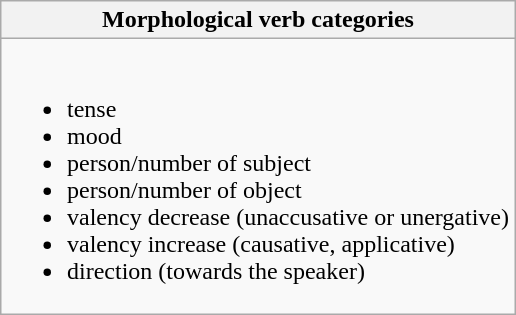<table class="wikitable" style="margin: 1em auto 1em auto">
<tr>
<th align="center">Morphological verb categories</th>
</tr>
<tr>
<td><br><ul><li>tense</li><li>mood</li><li>person/number of subject</li><li>person/number of object</li><li>valency decrease (unaccusative or unergative)</li><li>valency increase (causative, applicative)</li><li>direction (towards the speaker)</li></ul></td>
</tr>
</table>
